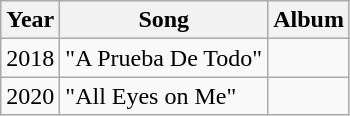<table class="wikitable">
<tr>
<th>Year</th>
<th>Song</th>
<th>Album</th>
</tr>
<tr>
<td>2018</td>
<td>"A Prueba De Todo"</td>
<td></td>
</tr>
<tr>
<td>2020</td>
<td>"All Eyes on Me"</td>
<td></td>
</tr>
</table>
